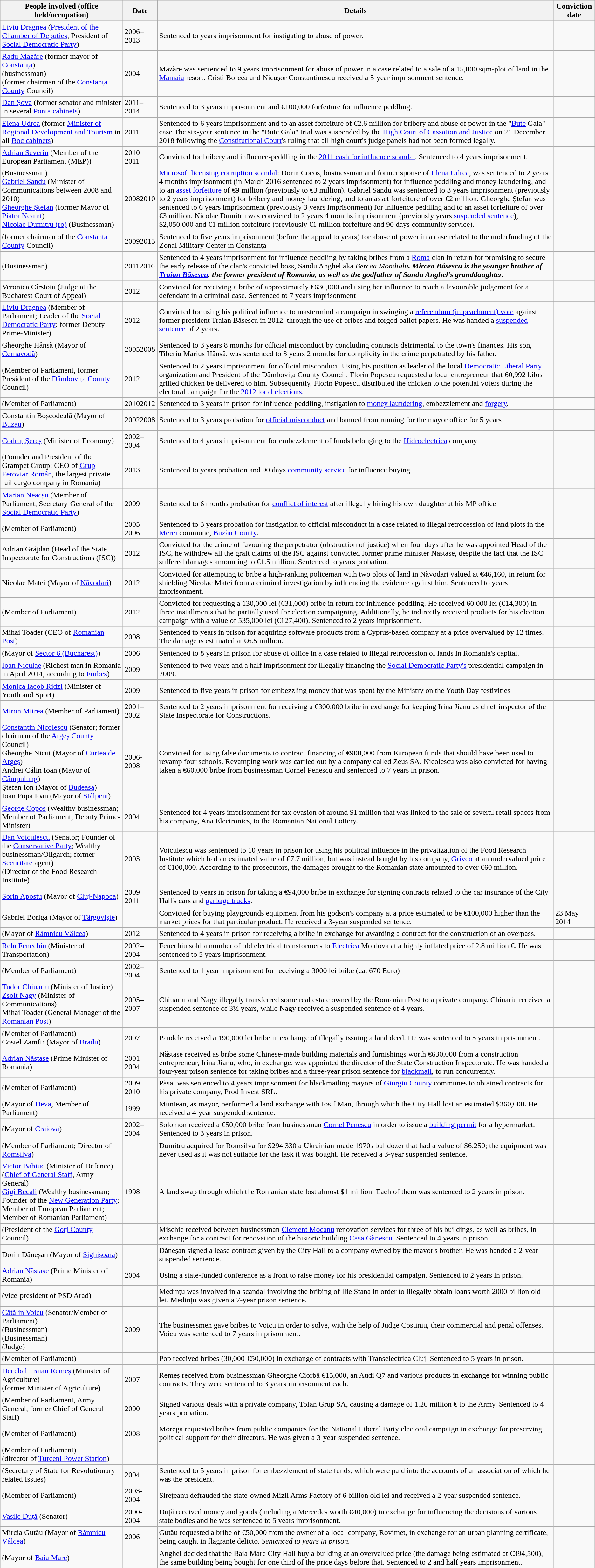<table class="wikitable sortable">
<tr>
<th>People involved (office held/occupation)</th>
<th>Date</th>
<th>Details</th>
<th>Conviction date</th>
</tr>
<tr>
<td><a href='#'>Liviu Dragnea</a> (<a href='#'>President of the Chamber of Deputies</a>, President of <a href='#'>Social Democratic Party</a>)</td>
<td>2006–2013</td>
<td>Sentenced to  years imprisonment for instigating to abuse of power.</td>
<td></td>
</tr>
<tr>
<td><a href='#'>Radu Mazăre</a> (former mayor of <a href='#'>Constanța</a>)<br> (businessman)<br> (former chairman of the <a href='#'>Constanța County</a> Council)</td>
<td>2004</td>
<td>Mazăre was sentenced to 9 years imprisonment for abuse of power in a case related to a sale of a 15,000 sqm-plot of land in the <a href='#'>Mamaia</a> resort. Cristi Borcea and Nicușor Constantinescu received a 5-year imprisonment sentence.</td>
<td></td>
</tr>
<tr>
<td><a href='#'>Dan Șova</a> (former senator and minister in several <a href='#'>Ponta cabinets</a>)</td>
<td>2011–2014</td>
<td>Sentenced to 3 years imprisonment and €100,000 forfeiture for influence peddling.</td>
<td></td>
</tr>
<tr>
<td><a href='#'>Elena Udrea</a> (former <a href='#'>Minister of Regional Development and Tourism</a> in all <a href='#'>Boc cabinets</a>)</td>
<td>2011</td>
<td>Sentenced to 6 years imprisonment and to an asset forfeiture of €2.6 million for bribery and abuse of power in the "<a href='#'>Bute</a> Gala" case The six-year sentence in the "Bute Gala" trial was suspended by the <a href='#'>High Court of Cassation and Justice</a> on 21 December 2018 following the <a href='#'>Constitutional Court</a>'s ruling that all high court's judge panels had not been formed legally.</td>
<td><br>-</td>
</tr>
<tr>
<td><a href='#'>Adrian Severin</a> (Member of the European Parliament (MEP))</td>
<td>2010-2011</td>
<td>Convicted for bribery and influence-peddling in the <a href='#'>2011 cash for influence scandal</a>. Sentenced to 4 years imprisonment.</td>
<td></td>
</tr>
<tr>
<td> (Businessman)<br><a href='#'>Gabriel Sandu</a> (Minister of Communications between 2008 and 2010)<br><a href='#'>Gheorghe Ștefan</a> (former Mayor of <a href='#'>Piatra Neamț</a>)<br><a href='#'>Nicolae Dumitru (ro)</a> (Businessman)</td>
<td>20082010</td>
<td><a href='#'>Microsoft licensing corruption scandal</a>: Dorin Cocoș, businessman and former spouse of <a href='#'>Elena Udrea</a>, was sentenced to 2 years 4 months imprisonment (in March 2016 sentenced to 2 years imprisonment) for influence peddling and money laundering, and to an <a href='#'>asset forfeiture</a> of €9 million (previously to €3 million). Gabriel Sandu was sentenced to 3 years imprisonment (previously to 2 years imprisonment) for bribery and money laundering, and to an asset forfeiture of over €2 million. Gheorghe Ștefan was sentenced to 6 years imprisonment (previously 3 years imprisonment) for influence peddling and to an asset forfeiture of over €3 million. Nicolae Dumitru was convicted to 2 years 4 months imprisonment (previously  years <a href='#'>suspended sentence</a>), $2,050,000 and €1 million forfeiture (previously €1 million forfeiture and 90 days community service).</td>
<td></td>
</tr>
<tr>
<td> (former chairman of the <a href='#'>Constanța County</a> Council)</td>
<td>20092013</td>
<td>Sentenced to five years imprisonment (before the appeal to  years) for abuse of power in a case related to the underfunding of the Zonal Military Center in Constanța</td>
<td></td>
</tr>
<tr>
<td> (Businessman)</td>
<td>20112016</td>
<td>Sentenced to 4 years imprisonment for influence-peddling by taking bribes from a <a href='#'>Roma</a> clan in return for promising to secure the early release of the clan's convicted boss, Sandu Anghel aka <em>Bercea Mondialu<strong>. Mircea Băsescu is the younger brother of <a href='#'>Traian Băsescu</a>, the former president of Romania, as well as the godfather of Sandu Anghel's granddaughter.</td>
<td></td>
</tr>
<tr>
<td>Veronica Cîrstoiu (Judge at the Bucharest Court of Appeal)</td>
<td>2012</td>
<td>Convicted for receiving a bribe of approximately €630,000 and using her influence to reach a favourable judgement for a defendant in a criminal case. Sentenced to 7 years imprisonment</td>
<td></td>
</tr>
<tr>
</tr>
<tr>
<td><a href='#'>Liviu Dragnea</a> (Member of Parliament; Leader of the <a href='#'>Social Democratic Party</a>; former Deputy Prime-Minister)</td>
<td>2012</td>
<td>Convicted for using his political influence to mastermind a campaign in swinging a <a href='#'>referendum (impeachment) vote</a> against former president Traian Băsescu in 2012, through the use of bribes and forged ballot papers. He was handed a <a href='#'>suspended sentence</a> of 2 years.</td>
<td></td>
</tr>
<tr>
<td>Gheorghe Hânsă (Mayor of <a href='#'>Cernavodă</a>)</td>
<td>20052008</td>
<td>Sentenced to 3 years 8 months for official misconduct by concluding contracts detrimental to the town's finances. His son, Tiberiu Marius Hânsă, was sentenced to 3 years 2 months for complicity in the crime perpetrated by his father.</td>
<td></td>
</tr>
<tr>
<td> (Member of Parliament, former President of the <a href='#'>Dâmbovița County</a> Council)</td>
<td>2012</td>
<td>Sentenced to 2 years imprisonment for official misconduct. Using his position as leader of the local <a href='#'>Democratic Liberal Party</a> organization and President of the Dâmbovița County Council, Florin Popescu requested a local entrepreneur that 60,992 kilos grilled chicken be delivered to him. Subsequently, Florin Popescu distributed the chicken to the potential voters during the electoral campaign for the <a href='#'>2012 local elections</a>.</td>
<td></td>
</tr>
<tr>
<td> (Member of Parliament)</td>
<td>20102012</td>
<td>Sentenced to 3 years in prison for influence-peddling, instigation to <a href='#'>money laundering</a>, embezzlement and <a href='#'>forgery</a>.</td>
<td></td>
</tr>
<tr>
<td>Constantin Boșcodeală (Mayor of <a href='#'>Buzău</a>)</td>
<td>20022008</td>
<td>Sentenced to 3 years probation for <a href='#'>official misconduct</a> and banned from running for the mayor office for 5 years</td>
<td></td>
</tr>
<tr>
<td><a href='#'>Codruț Șereș</a> (Minister of Economy)</td>
<td>2002–2004</td>
<td>Sentenced to 4 years imprisonment for embezzlement of funds belonging to the <a href='#'>Hidroelectrica</a> company</td>
<td></td>
</tr>
<tr>
<td> (Founder and President of the Grampet Group; CEO of <a href='#'>Grup Feroviar Român</a>, the largest private rail cargo company in Romania)</td>
<td>2013</td>
<td>Sentenced to  years probation and 90 days <a href='#'>community service</a> for influence buying</td>
<td></td>
</tr>
<tr>
<td><a href='#'>Marian Neacșu</a> (Member of Parliament, Secretary-General of the <a href='#'>Social Democratic Party</a>)</td>
<td>2009</td>
<td>Sentenced to 6 months probation for <a href='#'>conflict of interest</a> after illegally hiring his own daughter at his MP office</td>
<td></td>
</tr>
<tr>
<td> (Member of Parliament)</td>
<td>2005–2006</td>
<td>Sentenced to 3 years probation for instigation to official misconduct in a case related to illegal retrocession of land plots in the <a href='#'>Merei</a> commune, <a href='#'>Buzău County</a>.</td>
<td></td>
</tr>
<tr>
<td>Adrian Grăjdan (Head of the State Inspectorate for Constructions (ISC))</td>
<td>2012</td>
<td>Convicted for the crime of favouring the perpetrator (obstruction of justice) when four days after he was appointed Head of the ISC, he withdrew all the graft claims of the ISC against convicted former prime minister Năstase, despite the fact that the ISC suffered damages amounting to €1.5 million. Sentenced to  years probation.</td>
<td></td>
</tr>
<tr>
<td>Nicolae Matei (Mayor of <a href='#'>Năvodari</a>)</td>
<td>2012</td>
<td>Convicted for attempting to bribe a high-ranking policeman with two plots of land in Năvodari valued at €46,160, in return for shielding Nicolae Matei from a criminal investigation by influencing the evidence against him. Sentenced to  years imprisonment.</td>
<td></td>
</tr>
<tr>
<td> (Member of Parliament)</td>
<td>2012</td>
<td>Convicted for requesting a 130,000 lei (€31,000) bribe in return for influence-peddling. He received 60,000 lei (€14,300) in three installments that he partially used for election campaigning.  Additionally, he indirectly received products for his election campaign with a value of 535,000 lei (€127,400). Sentenced to 2 years imprisonment.</td>
<td></td>
</tr>
<tr>
<td>Mihai Toader (CEO of <a href='#'>Romanian Post</a>)</td>
<td>2008</td>
<td>Sentenced to  years in prison for acquiring software products from a Cyprus-based company at a price overvalued by 12 times. The damage is estimated at €6.5 million.</td>
<td></td>
</tr>
<tr>
<td> (Mayor of <a href='#'>Sector 6 (Bucharest)</a>)</td>
<td>2006</td>
<td>Sentenced to 8 years in prison for abuse of office in a case related to illegal retrocession of lands in Romania's capital.</td>
<td></td>
</tr>
<tr>
<td><a href='#'>Ioan Niculae</a> (Richest man in Romania in April 2014, according to <a href='#'>Forbes</a>)</td>
<td>2009</td>
<td>Sentenced to two years and a half imprisonment for illegally financing the <a href='#'>Social Democratic Party's</a> presidential campaign in 2009.</td>
<td></td>
</tr>
<tr>
<td><a href='#'>Monica Iacob Ridzi</a> (Minister of Youth and Sport)</td>
<td>2009</td>
<td>Sentenced to five years in prison for embezzling money that was spent by the Ministry on the Youth Day festivities</td>
<td></td>
</tr>
<tr>
<td><a href='#'>Miron Mitrea</a> (Member of Parliament)</td>
<td>2001–2002</td>
<td>Sentenced to 2 years imprisonment for receiving a €300,000 bribe in exchange for keeping Irina Jianu as chief-inspector of the State Inspectorate for Constructions.</td>
<td></td>
</tr>
<tr>
<td><a href='#'>Constantin Nicolescu</a> (Senator; former chairman of the <a href='#'>Argeș County</a> Council)<br>Gheorghe Nicuț (Mayor of <a href='#'>Curtea de Argeș</a>)<br>Andrei Călin Ioan (Mayor of <a href='#'>Câmpulung</a>)<br>Ştefan Ion (Mayor of <a href='#'>Budeasa</a>)<br>Ioan Popa Ioan (Mayor of <a href='#'>Stâlpeni</a>)</td>
<td>2006-2008</td>
<td>Convicted for using false documents to contract financing of €900,000 from European funds that should have been used to revamp four schools. Revamping work was carried out by a company called Zeus SA. Nicolescu was also convicted for having taken a €60,000 bribe from businessman Cornel Penescu and sentenced to 7 years in prison.</td>
<td></td>
</tr>
<tr>
<td><a href='#'>George Copos</a> (Wealthy businessman; Member of Parliament; Deputy Prime-Minister)</td>
<td>2004</td>
<td>Sentenced for 4 years imprisonment for tax evasion of around $1 million that was linked to the sale of several retail spaces from his company, Ana Electronics, to the Romanian National Lottery.</td>
<td></td>
</tr>
<tr>
<td><a href='#'>Dan Voiculescu</a>  (Senator; Founder of the <a href='#'>Conservative Party</a>; Wealthy businessman/Oligarch; former <a href='#'>Securitate</a> agent)<br> (Director of the  Food Research Institute)</td>
<td>2003</td>
<td>Voiculescu was sentenced to 10 years in prison for using his political influence in the privatization of the Food Research Institute which had an estimated value of €7.7 million, but was instead bought by his company, <a href='#'>Grivco</a> at an undervalued price of €100,000. According to the prosecutors, the damages brought to the Romanian state amounted to over €60 million.</td>
<td></td>
</tr>
<tr>
<td><a href='#'>Sorin Apostu</a> (Mayor of <a href='#'>Cluj-Napoca</a>)</td>
<td>2009–2011</td>
<td>Sentenced to  years in prison for taking a €94,000 bribe in exchange for signing contracts related to the car insurance of the City Hall's cars and <a href='#'>garbage trucks</a>.</td>
<td></td>
</tr>
<tr>
<td>Gabriel Boriga (Mayor of <a href='#'>Târgoviște</a>)</td>
<td></td>
<td>Convicted for buying playgrounds equipment from his godson's company at a price estimated to be €100,000 higher than the market prices for that particular product. He received a 3-year suspended sentence.</td>
<td>23 May 2014</td>
</tr>
<tr>
<td> (Mayor of <a href='#'>Râmnicu Vâlcea</a>)</td>
<td>2012</td>
<td>Sentenced to 4 years in prison for receiving a bribe in exchange for awarding a contract for the construction of an overpass.</td>
<td></td>
</tr>
<tr>
<td><a href='#'>Relu Fenechiu</a> (Minister of Transportation)</td>
<td>2002–2004</td>
<td>Fenechiu sold a number of old electrical transformers to <a href='#'>Electrica</a> Moldova at a highly inflated price of 2.8 million €. He was sentenced to 5 years imprisonment.</td>
<td></td>
</tr>
<tr>
<td> (Member of Parliament)</td>
<td>2002–2004</td>
<td>Sentenced to 1 year imprisonment for receiving a 3000 lei bribe (ca. 670 Euro)</td>
<td></td>
</tr>
<tr>
<td><a href='#'>Tudor Chiuariu</a> (Minister of Justice) <br><a href='#'>Zsolt Nagy</a> (Minister of Communications)<br>Mihai Toader (General Manager of the <a href='#'>Romanian Post</a>)</td>
<td>2005–2007</td>
<td>Chiuariu and Nagy illegally transferred some real estate owned by the Romanian Post to a private company. Chiuariu received a suspended sentence of 3½ years, while Nagy received a suspended sentence of 4 years.</td>
<td></td>
</tr>
<tr>
<td>  (Member of Parliament)<br>Costel Zamfir (Mayor of <a href='#'>Bradu</a>)</td>
<td>2007</td>
<td>Pandele received a 190,000 lei bribe in exchange of illegally issuing a land deed. He was sentenced to 5 years imprisonment.</td>
<td></td>
</tr>
<tr>
<td><a href='#'>Adrian Năstase</a> (Prime Minister of Romania)</td>
<td>2001–2004</td>
<td>Năstase received as bribe some Chinese-made building materials and furnishings worth €630,000 from a construction entrepreneur, Irina Jianu, who, in exchange, was appointed the director of the State Construction Inspectorate. He was handed a four-year prison sentence for taking bribes and a three-year prison sentence for <a href='#'>blackmail</a>, to run concurrently.</td>
<td></td>
</tr>
<tr>
<td> (Member of Parliament)</td>
<td>2009–2010</td>
<td>Păsat was sentenced to 4 years imprisonment for blackmailing mayors of <a href='#'>Giurgiu County</a> communes to obtained contracts for his private company, Prod Invest SRL.</td>
<td></td>
</tr>
<tr>
<td> (Mayor of <a href='#'>Deva</a>, Member of Parliament)</td>
<td>1999</td>
<td>Muntean, as mayor, performed a land exchange with Iosif Man, through which the City Hall lost an estimated $360,000. He received a 4-year suspended sentence.</td>
<td></td>
</tr>
<tr>
<td> (Mayor of <a href='#'>Craiova</a>)</td>
<td>2002–2004</td>
<td>Solomon received a €50,000 bribe from businessman <a href='#'>Cornel Penescu</a> in order to issue a <a href='#'>building permit</a> for a hypermarket. Sentenced to 3 years in prison.</td>
<td></td>
</tr>
<tr>
<td> (Member of Parliament; Director of <a href='#'>Romsilva</a>)</td>
<td></td>
<td>Dumitru acquired for Romsilva for $294,330 a Ukrainian-made 1970s bulldozer that had a value of $6,250; the equipment was never used as it was not suitable for the task it was bought. He received a 3-year suspended sentence.</td>
<td></td>
</tr>
<tr>
<td><a href='#'>Victor Babiuc</a> (Minister of Defence)<br> (<a href='#'>Chief of General Staff</a>, Army General)<br><a href='#'>Gigi Becali</a> (Wealthy businessman; Founder of the <a href='#'>New Generation Party</a>; Member of European Parliament; Member of Romanian Parliament)</td>
<td>1998</td>
<td>A land swap through which the Romanian state lost almost $1 million. Each of them was sentenced to 2 years in prison.</td>
<td></td>
</tr>
<tr>
<td> (President of the <a href='#'>Gorj County</a> Council)</td>
<td></td>
<td>Mischie received between businessman <a href='#'>Clement Mocanu</a> renovation services for three of his buildings, as well as bribes, in exchange for a contract for renovation of the historic building <a href='#'>Casa Gănescu</a>. Sentenced to 4 years in prison.</td>
<td></td>
</tr>
<tr>
<td>Dorin Dăneșan (Mayor of <a href='#'>Sighișoara</a>)</td>
<td></td>
<td>Dăneșan signed a lease contract given by the City Hall to a company owned by the mayor's brother. He was handed a 2-year suspended sentence.</td>
<td></td>
</tr>
<tr>
<td><a href='#'>Adrian Năstase</a> (Prime Minister of Romania)</td>
<td>2004</td>
<td>Using a state-funded conference as a front to raise money for his presidential campaign. Sentenced to 2 years in prison.</td>
<td></td>
</tr>
<tr>
<td> (vice-president of PSD Arad)</td>
<td></td>
<td>Medințu was involved in a scandal involving the bribing of Ilie Stana in order to illegally obtain loans worth 2000 billion old lei. Medințu was given a 7-year prison sentence.</td>
<td></td>
</tr>
<tr>
<td><a href='#'>Cătălin Voicu</a> (Senator/Member of Parliament)<br>  (Businessman)<br>  (Businessman)<br> (Judge)</td>
<td>2009</td>
<td>The businessmen gave bribes to Voicu in order to solve, with the help of Judge Costiniu, their commercial and penal offenses. Voicu was sentenced to 7 years imprisonment.</td>
<td></td>
</tr>
<tr>
<td> (Member of Parliament)</td>
<td></td>
<td>Pop received bribes (30,000-€50,000) in exchange of contracts with Transelectrica Cluj. Sentenced to 5 years in prison.</td>
<td></td>
</tr>
<tr>
<td><a href='#'>Decebal Traian Remeș</a> (Minister of Agriculture)<br>  (former Minister of Agriculture)</td>
<td>2007</td>
<td>Remeș received from businessman Gheorghe Ciorbă €15,000, an Audi Q7 and various products in exchange for winning public contracts. They were sentenced to 3 years imprisonment each.</td>
<td></td>
</tr>
<tr>
<td> (Member of Parliament, Army General, former Chief of General Staff)</td>
<td>2000</td>
<td>Signed various deals with a private company, Tofan Grup SA, causing a damage of 1.26 million € to the Army. Sentenced to 4 years probation.</td>
<td></td>
</tr>
<tr>
<td> (Member of Parliament)</td>
<td>2008</td>
<td>Morega requested bribes from public companies for the National Liberal Party electoral campaign in exchange for preserving political support for their directors. He was given a 3-year suspended sentence.</td>
<td></td>
</tr>
<tr>
<td> (Member of Parliament)<br>  (director of <a href='#'>Turceni Power Station</a>)</td>
<td></td>
<td Popescu was sentenced to 2 years probation and Manțog to 5 years imprisonment for buying land that was then expropriated as ></td>
<td></td>
</tr>
<tr>
<td> (Secretary of State for Revolutionary-related Issues)</td>
<td>2004</td>
<td>Sentenced to 5 years in prison for embezzlement of state funds, which were paid into the accounts of an association of which he was the president.</td>
<td></td>
</tr>
<tr>
<td> (Member of Parliament)</td>
<td>2003-2004</td>
<td>Sirețeanu defrauded the state-owned Mizil Arms Factory of 6 billion old lei and received a 2-year suspended sentence.</td>
<td></td>
</tr>
<tr>
<td><a href='#'>Vasile Duță</a> (Senator)</td>
<td>2000-2004</td>
<td>Duță received money and goods (including a Mercedes worth €40,000) in exchange for influencing the decisions of various state bodies and he was sentenced to 5 years imprisonment.</td>
<td></td>
</tr>
<tr>
<td>Mircia Gutău (Mayor of <a href='#'>Râmnicu Vâlcea</a>)</td>
<td>2006</td>
<td>Gutău requested a bribe of €50,000 from the owner of a local company, Rovimet, in exchange for an urban planning certificate, being caught in </em>flagrante delicto<em>. Sentenced to  years in prison.</td>
<td></td>
</tr>
<tr>
<td> (Mayor of <a href='#'>Baia Mare</a>)</td>
<td></td>
<td>Anghel decided that the Baia Mare City Hall buy a building at an overvalued price (the damage being estimated at €394,500), the same building being bought for one third of the price days before that. Sentenced to 2 and half years imprisonment.</td>
<td></td>
</tr>
<tr>
</tr>
</table>
